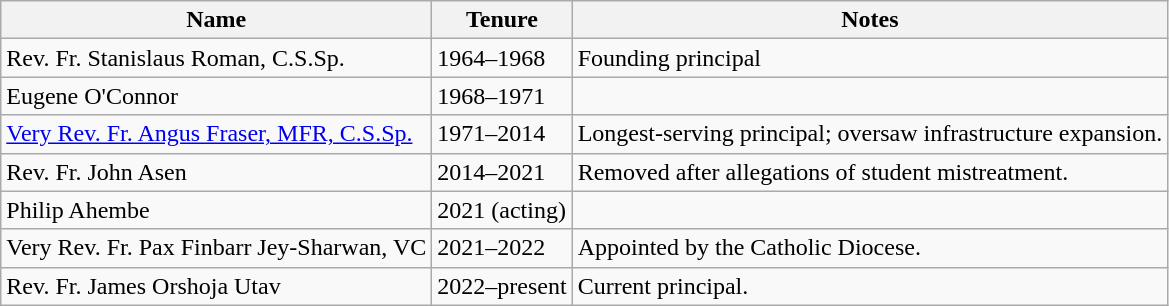<table class="wikitable">
<tr>
<th>Name</th>
<th>Tenure</th>
<th>Notes</th>
</tr>
<tr>
<td>Rev. Fr. Stanislaus Roman, C.S.Sp.</td>
<td>1964–1968</td>
<td>Founding principal</td>
</tr>
<tr>
<td>Eugene O'Connor</td>
<td>1968–1971</td>
<td></td>
</tr>
<tr>
<td><a href='#'>Very Rev. Fr. Angus Fraser, MFR, C.S.Sp.</a></td>
<td>1971–2014</td>
<td>Longest-serving principal; oversaw infrastructure expansion.</td>
</tr>
<tr>
<td>Rev. Fr. John Asen</td>
<td>2014–2021</td>
<td>Removed after allegations of student mistreatment.</td>
</tr>
<tr>
<td>Philip Ahembe</td>
<td>2021 (acting)</td>
<td></td>
</tr>
<tr>
<td>Very Rev. Fr. Pax Finbarr Jey-Sharwan, VC</td>
<td>2021–2022</td>
<td>Appointed by the Catholic Diocese.</td>
</tr>
<tr>
<td>Rev. Fr. James Orshoja Utav</td>
<td>2022–present</td>
<td>Current principal.</td>
</tr>
</table>
